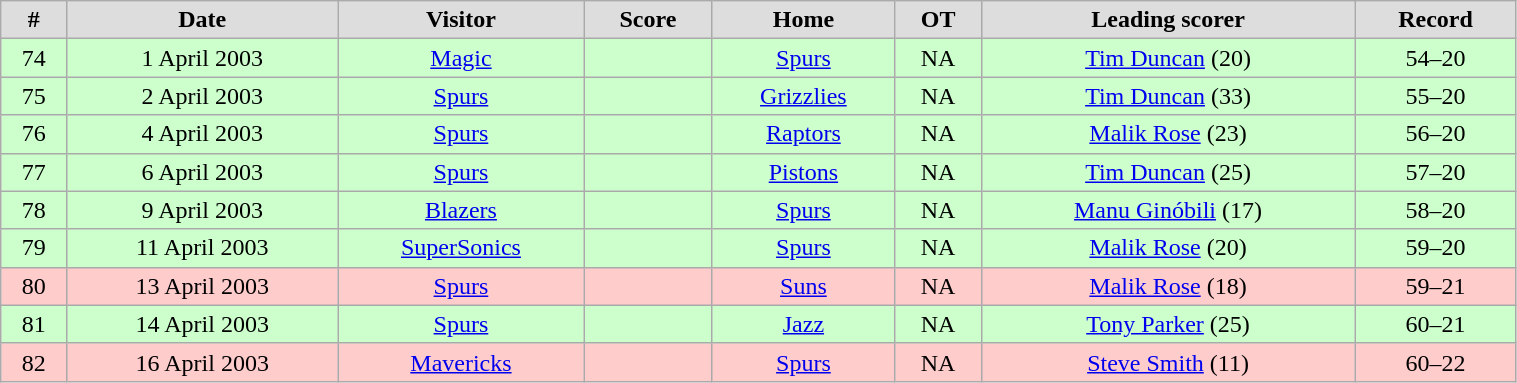<table class="wikitable collapsible collapsed" width="80%">
<tr align="center"  bgcolor="#dddddd">
<td><strong>#</strong></td>
<td><strong>Date</strong></td>
<td><strong>Visitor</strong></td>
<td><strong>Score</strong></td>
<td><strong>Home</strong></td>
<td><strong>OT</strong></td>
<td><strong>Leading scorer</strong></td>
<td><strong>Record</strong></td>
</tr>
<tr align="center" bgcolor="#ccffcc">
<td>74</td>
<td>1 April 2003</td>
<td><a href='#'>Magic</a></td>
<td></td>
<td><a href='#'>Spurs</a></td>
<td>NA</td>
<td><a href='#'>Tim Duncan</a> (20)</td>
<td>54–20</td>
</tr>
<tr align="center" bgcolor="#ccffcc">
<td>75</td>
<td>2 April 2003</td>
<td><a href='#'>Spurs</a></td>
<td></td>
<td><a href='#'>Grizzlies</a></td>
<td>NA</td>
<td><a href='#'>Tim Duncan</a> (33)</td>
<td>55–20</td>
</tr>
<tr align="center" bgcolor="#ccffcc">
<td>76</td>
<td>4 April 2003</td>
<td><a href='#'>Spurs</a></td>
<td></td>
<td><a href='#'>Raptors</a></td>
<td>NA</td>
<td><a href='#'>Malik Rose</a> (23)</td>
<td>56–20</td>
</tr>
<tr align="center" bgcolor="#ccffcc">
<td>77</td>
<td>6 April 2003</td>
<td><a href='#'>Spurs</a></td>
<td></td>
<td><a href='#'>Pistons</a></td>
<td>NA</td>
<td><a href='#'>Tim Duncan</a> (25)</td>
<td>57–20</td>
</tr>
<tr align="center" bgcolor="#ccffcc">
<td>78</td>
<td>9 April 2003</td>
<td><a href='#'>Blazers</a></td>
<td></td>
<td><a href='#'>Spurs</a></td>
<td>NA</td>
<td><a href='#'>Manu Ginóbili</a> (17)</td>
<td>58–20</td>
</tr>
<tr align="center" bgcolor="#ccffcc">
<td>79</td>
<td>11 April 2003</td>
<td><a href='#'>SuperSonics</a></td>
<td></td>
<td><a href='#'>Spurs</a></td>
<td>NA</td>
<td><a href='#'>Malik Rose</a> (20)</td>
<td>59–20</td>
</tr>
<tr align="center" bgcolor="#ffcccc">
<td>80</td>
<td>13 April 2003</td>
<td><a href='#'>Spurs</a></td>
<td></td>
<td><a href='#'>Suns</a></td>
<td>NA</td>
<td><a href='#'>Malik Rose</a> (18)</td>
<td>59–21</td>
</tr>
<tr align="center" bgcolor="#ccffcc">
<td>81</td>
<td>14 April 2003</td>
<td><a href='#'>Spurs</a></td>
<td></td>
<td><a href='#'>Jazz</a></td>
<td>NA</td>
<td><a href='#'>Tony Parker</a> (25)</td>
<td>60–21</td>
</tr>
<tr align="center" bgcolor="#ffcccc">
<td>82</td>
<td>16 April 2003</td>
<td><a href='#'>Mavericks</a></td>
<td></td>
<td><a href='#'>Spurs</a></td>
<td>NA</td>
<td><a href='#'>Steve Smith</a> (11)</td>
<td>60–22</td>
</tr>
</table>
